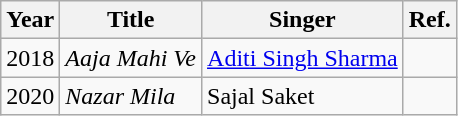<table class="wikitable sortable">
<tr>
<th>Year</th>
<th>Title</th>
<th>Singer</th>
<th>Ref.</th>
</tr>
<tr>
<td>2018</td>
<td><em>Aaja Mahi Ve</em></td>
<td><a href='#'>Aditi Singh Sharma</a></td>
<td></td>
</tr>
<tr>
<td>2020</td>
<td><em>Nazar Mila</em></td>
<td>Sajal Saket</td>
<td></td>
</tr>
</table>
